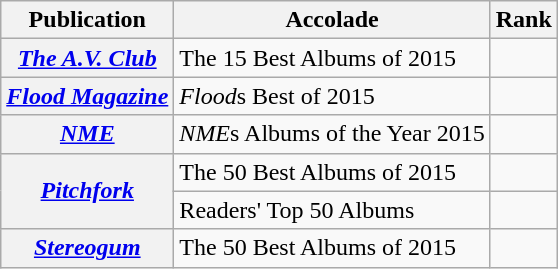<table class="wikitable sortable plainrowheaders">
<tr>
<th scope="col">Publication</th>
<th scope="col">Accolade</th>
<th scope="col">Rank</th>
</tr>
<tr>
<th scope="row"><em><a href='#'>The A.V. Club</a></em></th>
<td>The 15 Best Albums of 2015</td>
<td></td>
</tr>
<tr>
<th scope="row"><em><a href='#'>Flood Magazine</a></em></th>
<td><em>Flood</em>s Best of 2015</td>
<td></td>
</tr>
<tr>
<th scope="row"><em><a href='#'>NME</a></em></th>
<td><em>NME</em>s Albums of the Year 2015</td>
<td></td>
</tr>
<tr>
<th scope="row" rowspan="2"><em><a href='#'>Pitchfork</a></em></th>
<td>The 50 Best Albums of 2015</td>
<td></td>
</tr>
<tr>
<td>Readers' Top 50 Albums</td>
<td></td>
</tr>
<tr>
<th scope="row"><em><a href='#'>Stereogum</a></em></th>
<td>The 50 Best Albums of 2015</td>
<td></td>
</tr>
</table>
